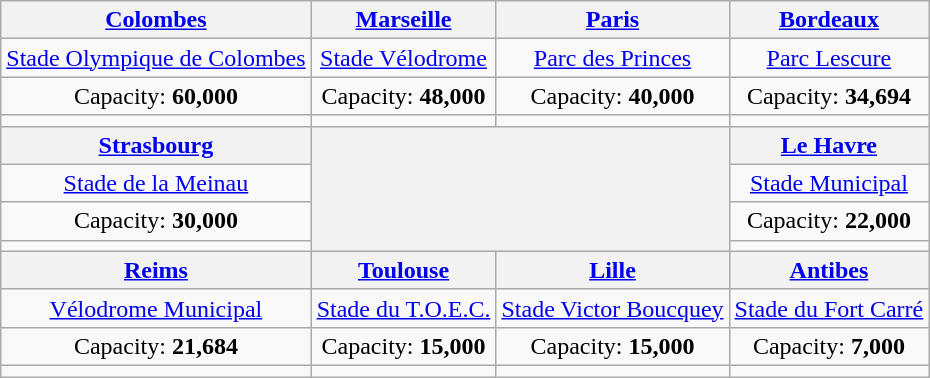<table class="wikitable" style="text-align:center">
<tr>
<th><a href='#'>Colombes</a><br></th>
<th><a href='#'>Marseille</a></th>
<th><a href='#'>Paris</a></th>
<th><a href='#'>Bordeaux</a></th>
</tr>
<tr>
<td><a href='#'>Stade Olympique de Colombes</a></td>
<td><a href='#'>Stade Vélodrome</a></td>
<td><a href='#'>Parc des Princes</a></td>
<td><a href='#'>Parc Lescure</a></td>
</tr>
<tr>
<td>Capacity: <strong>60,000</strong></td>
<td>Capacity: <strong>48,000</strong></td>
<td>Capacity: <strong>40,000</strong></td>
<td>Capacity: <strong>34,694</strong></td>
</tr>
<tr>
<td></td>
<td></td>
<td></td>
<td></td>
</tr>
<tr>
<th><a href='#'>Strasbourg</a></th>
<th colspan="2" rowspan="4"></th>
<th><a href='#'>Le Havre</a></th>
</tr>
<tr>
<td><a href='#'>Stade de la Meinau</a></td>
<td><a href='#'>Stade Municipal</a></td>
</tr>
<tr>
<td>Capacity: <strong>30,000</strong></td>
<td>Capacity: <strong>22,000</strong></td>
</tr>
<tr>
<td></td>
<td></td>
</tr>
<tr>
<th><a href='#'>Reims</a></th>
<th><a href='#'>Toulouse</a></th>
<th><a href='#'>Lille</a></th>
<th><a href='#'>Antibes</a></th>
</tr>
<tr>
<td><a href='#'>Vélodrome Municipal</a></td>
<td><a href='#'>Stade du T.O.E.C.</a></td>
<td><a href='#'>Stade Victor Boucquey</a></td>
<td><a href='#'>Stade du Fort Carré</a></td>
</tr>
<tr>
<td>Capacity: <strong>21,684</strong></td>
<td>Capacity: <strong>15,000</strong></td>
<td>Capacity: <strong>15,000</strong></td>
<td>Capacity: <strong>7,000</strong></td>
</tr>
<tr>
<td></td>
<td></td>
<td></td>
<td></td>
</tr>
</table>
